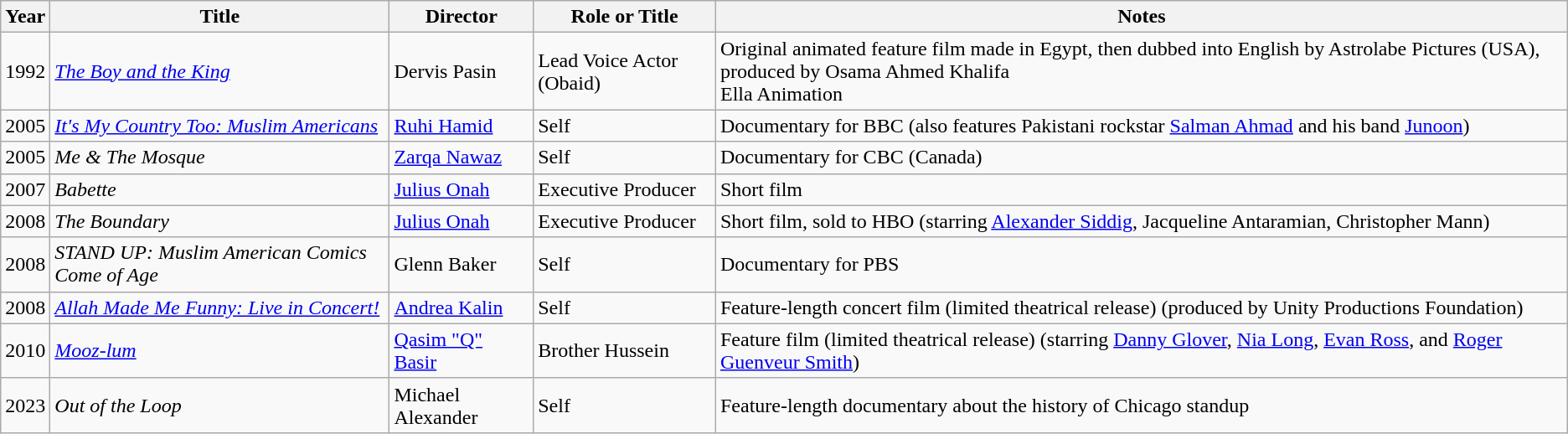<table class="wikitable sortable">
<tr>
<th>Year</th>
<th>Title</th>
<th>Director</th>
<th>Role or Title</th>
<th class="unsortable">Notes</th>
</tr>
<tr>
<td>1992</td>
<td><em><a href='#'>The Boy and the King</a></em></td>
<td>Dervis Pasin</td>
<td>Lead Voice Actor (Obaid)</td>
<td>Original animated feature film made in Egypt, then dubbed into English by Astrolabe Pictures (USA), produced by Osama Ahmed Khalifa<br>Ella Animation</td>
</tr>
<tr>
<td>2005</td>
<td><em><a href='#'>It's My Country Too: Muslim Americans</a></em></td>
<td><a href='#'>Ruhi Hamid</a></td>
<td>Self</td>
<td>Documentary for BBC (also features Pakistani rockstar <a href='#'>Salman Ahmad</a> and his band <a href='#'>Junoon</a>)</td>
</tr>
<tr>
<td>2005</td>
<td><em>Me & The Mosque</em></td>
<td><a href='#'>Zarqa Nawaz</a></td>
<td>Self</td>
<td>Documentary for CBC (Canada)</td>
</tr>
<tr>
<td>2007</td>
<td><em>Babette</em></td>
<td><a href='#'>Julius Onah</a></td>
<td>Executive Producer</td>
<td>Short film</td>
</tr>
<tr>
<td>2008</td>
<td><em>The Boundary</em></td>
<td><a href='#'>Julius Onah</a></td>
<td>Executive Producer</td>
<td>Short film, sold to HBO (starring <a href='#'>Alexander Siddig</a>, Jacqueline Antaramian, Christopher Mann)</td>
</tr>
<tr>
<td>2008</td>
<td><em>STAND UP: Muslim American Comics Come of Age</em></td>
<td>Glenn Baker</td>
<td>Self</td>
<td>Documentary for PBS</td>
</tr>
<tr>
<td>2008</td>
<td><em><a href='#'>Allah Made Me Funny: Live in Concert!</a></em></td>
<td><a href='#'>Andrea Kalin</a></td>
<td>Self</td>
<td>Feature-length concert film (limited theatrical release) (produced by Unity Productions Foundation)</td>
</tr>
<tr>
<td>2010</td>
<td><em><a href='#'>Mooz-lum</a></em></td>
<td><a href='#'>Qasim "Q" Basir</a></td>
<td>Brother Hussein</td>
<td>Feature film (limited theatrical release) (starring <a href='#'>Danny Glover</a>, <a href='#'>Nia Long</a>, <a href='#'>Evan Ross</a>, and <a href='#'>Roger Guenveur Smith</a>)</td>
</tr>
<tr>
<td>2023</td>
<td><em>Out of the Loop</em></td>
<td>Michael Alexander</td>
<td>Self</td>
<td>Feature-length documentary about the history of Chicago standup</td>
</tr>
</table>
